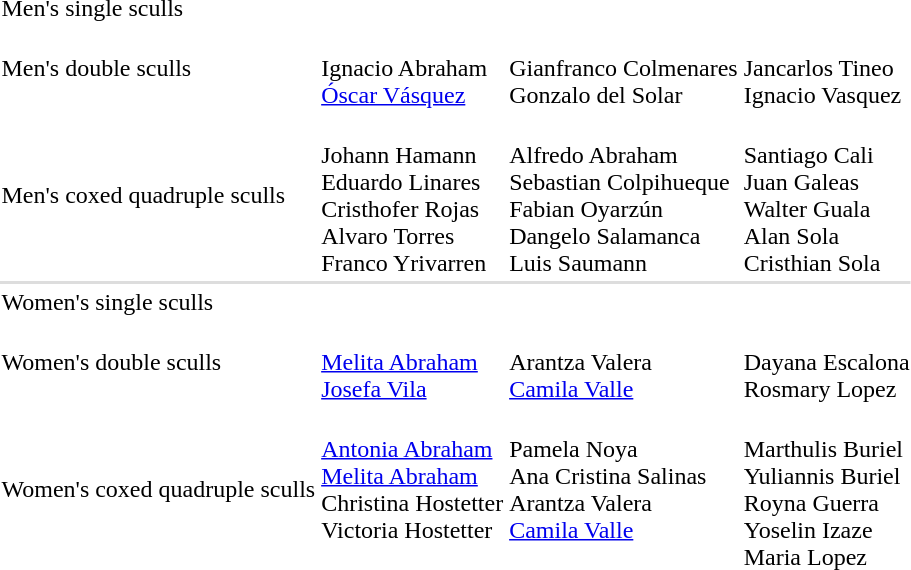<table>
<tr>
<td>Men's single sculls</td>
<td></td>
<td></td>
<td></td>
</tr>
<tr>
<td>Men's double sculls</td>
<td><br>Ignacio Abraham<br><a href='#'>Óscar Vásquez</a></td>
<td nowrap><br>Gianfranco Colmenares<br>Gonzalo del Solar</td>
<td nowrap><br>Jancarlos Tineo<br>Ignacio Vasquez</td>
</tr>
<tr>
<td>Men's coxed quadruple sculls</td>
<td><br>Johann Hamann<br>Eduardo Linares<br>Cristhofer Rojas<br>Alvaro Torres<br>Franco Yrivarren</td>
<td><br>Alfredo Abraham<br>Sebastian Colpihueque<br>Fabian Oyarzún<br>Dangelo Salamanca<br>Luis Saumann</td>
<td><br>Santiago Cali<br>Juan Galeas<br>Walter Guala<br>Alan Sola<br>Cristhian Sola</td>
</tr>
<tr bgcolor=#dddddd>
<td colspan=4></td>
</tr>
<tr>
<td>Women's single sculls</td>
<td></td>
<td></td>
<td></td>
</tr>
<tr>
<td>Women's double sculls</td>
<td><br><a href='#'>Melita Abraham</a><br><a href='#'>Josefa Vila</a></td>
<td><br>Arantza Valera<br><a href='#'>Camila Valle</a></td>
<td><br>Dayana Escalona<br>Rosmary Lopez</td>
</tr>
<tr>
<td>Women's coxed quadruple sculls</td>
<td valign=top nowrap><br><a href='#'>Antonia Abraham</a><br><a href='#'>Melita Abraham</a><br>Christina Hostetter<br>Victoria Hostetter</td>
<td valign=top><br>Pamela Noya<br>Ana Cristina Salinas<br>Arantza Valera<br><a href='#'>Camila Valle</a></td>
<td><br>Marthulis Buriel<br>Yuliannis Buriel<br>Royna Guerra<br>Yoselin Izaze<br>Maria Lopez</td>
</tr>
</table>
